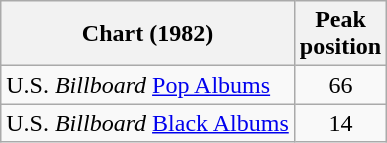<table class="wikitable">
<tr>
<th align="center">Chart (1982)</th>
<th align="center">Peak<br>position</th>
</tr>
<tr>
<td align="left">U.S. <em>Billboard</em> <a href='#'>Pop Albums</a></td>
<td align="center">66</td>
</tr>
<tr>
<td align="left">U.S. <em>Billboard</em> <a href='#'>Black Albums</a></td>
<td align="center">14</td>
</tr>
</table>
